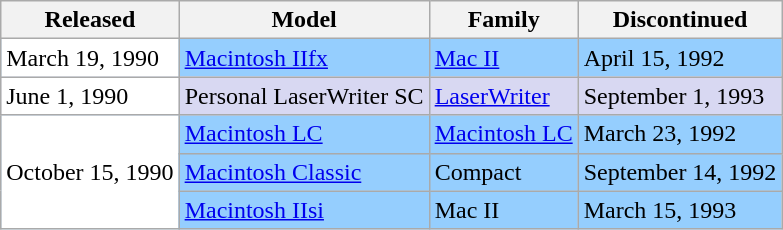<table class="wikitable">
<tr>
<th>Released</th>
<th>Model</th>
<th>Family</th>
<th>Discontinued</th>
</tr>
<tr bgcolor=#95CEFE>
<td bgcolor=#FFF>March 19, 1990</td>
<td><a href='#'>Macintosh IIfx</a></td>
<td><a href='#'>Mac II</a></td>
<td>April 15, 1992</td>
</tr>
<tr bgcolor=#D8D8F2>
<td bgcolor=#FFF>June 1, 1990</td>
<td>Personal LaserWriter SC</td>
<td><a href='#'>LaserWriter</a></td>
<td>September 1, 1993</td>
</tr>
<tr bgcolor=#95CEFE>
<td rowspan=3 bgcolor=#FFF>October 15, 1990</td>
<td><a href='#'>Macintosh LC</a></td>
<td><a href='#'>Macintosh LC</a></td>
<td>March 23, 1992</td>
</tr>
<tr bgcolor=#95CEFE>
<td><a href='#'>Macintosh Classic</a></td>
<td>Compact</td>
<td>September 14, 1992</td>
</tr>
<tr bgcolor=#95CEFE>
<td><a href='#'>Macintosh IIsi</a></td>
<td>Mac II</td>
<td>March 15, 1993</td>
</tr>
</table>
